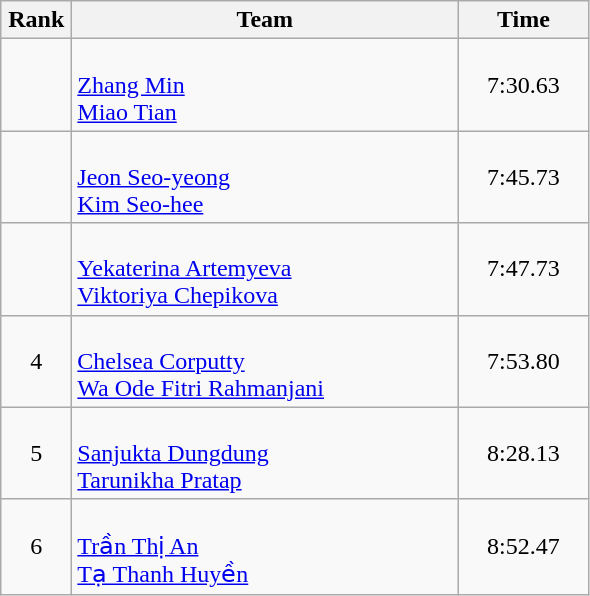<table class=wikitable style="text-align:center">
<tr>
<th width=40>Rank</th>
<th width=250>Team</th>
<th width=80>Time</th>
</tr>
<tr>
<td></td>
<td align=left><br><a href='#'>Zhang Min</a><br><a href='#'>Miao Tian</a></td>
<td>7:30.63</td>
</tr>
<tr>
<td></td>
<td align=left><br><a href='#'>Jeon Seo-yeong</a><br><a href='#'>Kim Seo-hee</a></td>
<td>7:45.73</td>
</tr>
<tr>
<td></td>
<td align=left><br><a href='#'>Yekaterina Artemyeva</a><br><a href='#'>Viktoriya Chepikova</a></td>
<td>7:47.73</td>
</tr>
<tr>
<td>4</td>
<td align=left><br><a href='#'>Chelsea Corputty</a><br><a href='#'>Wa Ode Fitri Rahmanjani</a></td>
<td>7:53.80</td>
</tr>
<tr>
<td>5</td>
<td align=left><br><a href='#'>Sanjukta Dungdung</a><br><a href='#'>Tarunikha Pratap</a></td>
<td>8:28.13</td>
</tr>
<tr>
<td>6</td>
<td align=left><br><a href='#'>Trần Thị An</a><br><a href='#'>Tạ Thanh Huyền</a></td>
<td>8:52.47</td>
</tr>
</table>
